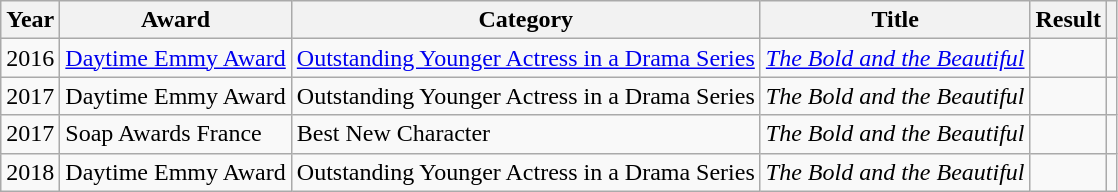<table class="wikitable">
<tr>
<th>Year</th>
<th>Award</th>
<th>Category</th>
<th>Title</th>
<th>Result</th>
<th></th>
</tr>
<tr>
<td>2016</td>
<td><a href='#'>Daytime Emmy Award</a></td>
<td><a href='#'>Outstanding Younger Actress in a Drama Series</a></td>
<td><em><a href='#'>The Bold and the Beautiful</a></em></td>
<td></td>
<td></td>
</tr>
<tr>
<td>2017</td>
<td>Daytime Emmy Award</td>
<td>Outstanding Younger Actress in a Drama Series</td>
<td><em>The Bold and the Beautiful</em></td>
<td></td>
<td></td>
</tr>
<tr>
<td>2017</td>
<td>Soap Awards France</td>
<td>Best New Character</td>
<td><em>The Bold and the Beautiful</em></td>
<td></td>
<td></td>
</tr>
<tr>
<td>2018</td>
<td>Daytime Emmy Award</td>
<td>Outstanding Younger Actress in a Drama Series</td>
<td><em>The Bold and the Beautiful</em></td>
<td></td>
<td></td>
</tr>
</table>
